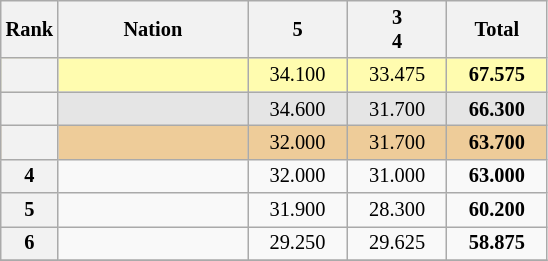<table class="wikitable sortable" style="text-align:center; font-size:85%">
<tr>
<th scope="col" style="width:20px;">Rank</th>
<th ! scope="col" style="width:120px;">Nation</th>
<th ! scope="col" style="width:60px;">5 </th>
<th ! scope="col" style="width:60px;">3 <br>4 </th>
<th ! scope="col" style="width:60px;">Total</th>
</tr>
<tr bgcolor=fffcaf>
<th scope=row></th>
<td align=left></td>
<td>34.100</td>
<td>33.475</td>
<td><strong>67.575</strong></td>
</tr>
<tr bgcolor=e5e5e5>
<th scope=row></th>
<td align=left></td>
<td>34.600</td>
<td>31.700</td>
<td><strong>66.300</strong></td>
</tr>
<tr bgcolor=eecc99>
<th scope=row></th>
<td align=left></td>
<td>32.000</td>
<td>31.700</td>
<td><strong>63.700</strong></td>
</tr>
<tr>
<th scope=row>4</th>
<td align=left></td>
<td>32.000</td>
<td>31.000</td>
<td><strong>63.000</strong></td>
</tr>
<tr>
<th scope=row>5</th>
<td align=left></td>
<td>31.900</td>
<td>28.300</td>
<td><strong>60.200</strong></td>
</tr>
<tr>
<th scope=row>6</th>
<td align=left></td>
<td>29.250</td>
<td>29.625</td>
<td><strong>58.875</strong></td>
</tr>
<tr>
</tr>
</table>
